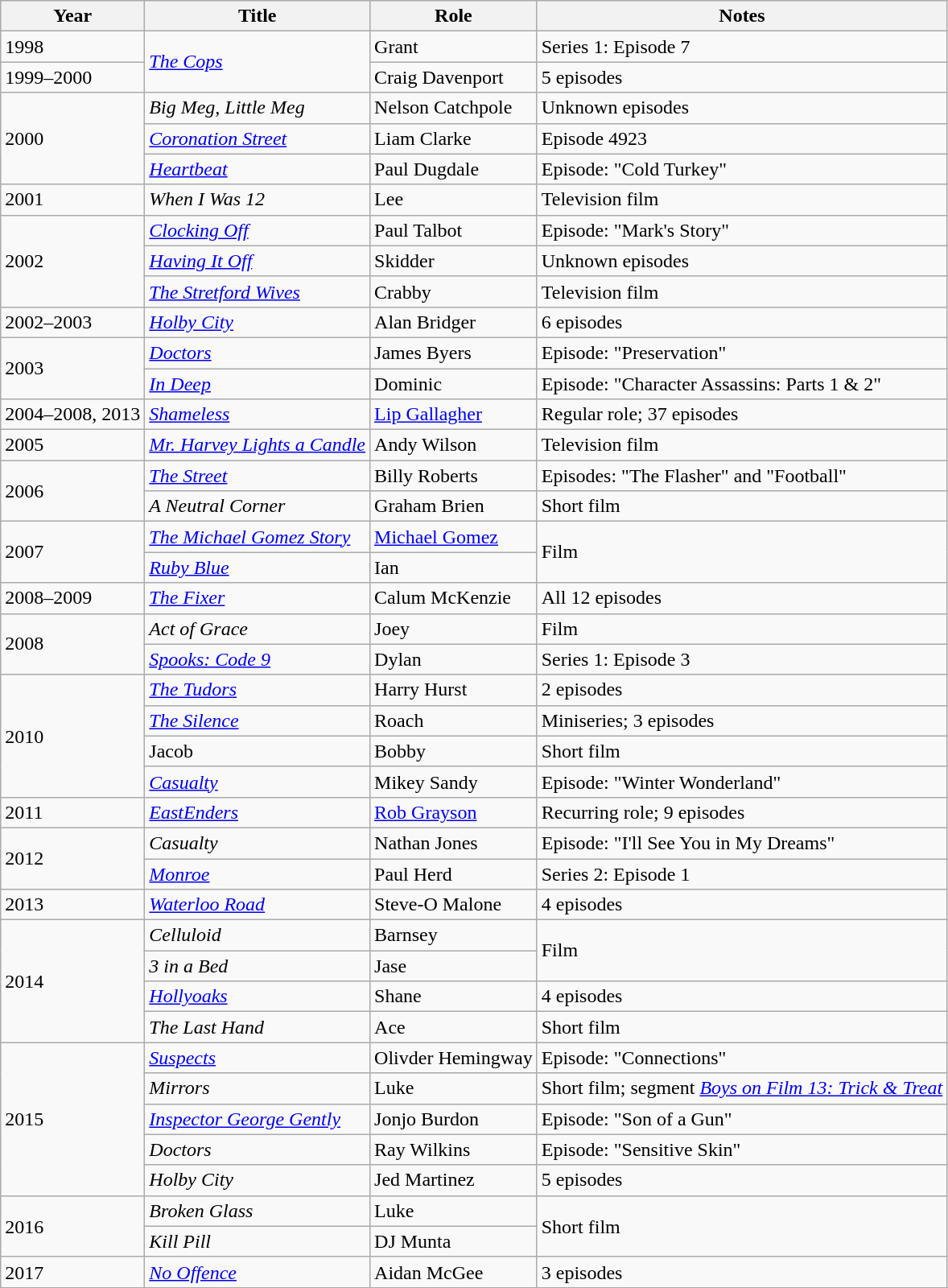<table class="wikitable sortable">
<tr>
<th>Year</th>
<th>Title</th>
<th>Role</th>
<th>Notes</th>
</tr>
<tr>
<td>1998</td>
<td rowspan="2"><em><a href='#'>The Cops</a></em></td>
<td>Grant</td>
<td>Series 1: Episode 7</td>
</tr>
<tr>
<td>1999–2000</td>
<td>Craig Davenport</td>
<td>5 episodes</td>
</tr>
<tr>
<td rowspan="3">2000</td>
<td><em>Big Meg, Little Meg</em></td>
<td>Nelson Catchpole</td>
<td>Unknown episodes</td>
</tr>
<tr>
<td><em><a href='#'>Coronation Street</a></em></td>
<td>Liam Clarke</td>
<td>Episode 4923</td>
</tr>
<tr>
<td><em><a href='#'>Heartbeat</a></em></td>
<td>Paul Dugdale</td>
<td>Episode: "Cold Turkey"</td>
</tr>
<tr>
<td>2001</td>
<td><em>When I Was 12</em></td>
<td>Lee</td>
<td>Television film</td>
</tr>
<tr>
<td rowspan="3">2002</td>
<td><em><a href='#'>Clocking Off</a></em></td>
<td>Paul Talbot</td>
<td>Episode: "Mark's Story"</td>
</tr>
<tr>
<td><em><a href='#'>Having It Off</a></em></td>
<td>Skidder</td>
<td>Unknown episodes</td>
</tr>
<tr>
<td><em><a href='#'>The Stretford Wives</a></em></td>
<td>Crabby</td>
<td>Television film</td>
</tr>
<tr>
<td>2002–2003</td>
<td><em><a href='#'>Holby City</a></em></td>
<td>Alan Bridger</td>
<td>6 episodes</td>
</tr>
<tr>
<td rowspan="2">2003</td>
<td><em><a href='#'>Doctors</a></em></td>
<td>James Byers</td>
<td>Episode: "Preservation"</td>
</tr>
<tr>
<td><em><a href='#'>In Deep</a></em></td>
<td>Dominic</td>
<td>Episode: "Character Assassins: Parts 1 & 2"</td>
</tr>
<tr>
<td>2004–2008, 2013</td>
<td><em><a href='#'>Shameless</a></em></td>
<td><a href='#'>Lip Gallagher</a></td>
<td>Regular role; 37 episodes</td>
</tr>
<tr>
<td>2005</td>
<td><em><a href='#'>Mr. Harvey Lights a Candle</a></em></td>
<td>Andy Wilson</td>
<td>Television film</td>
</tr>
<tr>
<td rowspan="2">2006</td>
<td><em><a href='#'>The Street</a></em></td>
<td>Billy Roberts</td>
<td>Episodes: "The Flasher" and "Football"</td>
</tr>
<tr>
<td><em>A Neutral Corner</em></td>
<td>Graham Brien</td>
<td>Short film</td>
</tr>
<tr>
<td rowspan="2">2007</td>
<td><em><a href='#'>The Michael Gomez Story</a></em></td>
<td><a href='#'>Michael Gomez</a></td>
<td rowspan="2">Film</td>
</tr>
<tr>
<td><em><a href='#'>Ruby Blue</a></em></td>
<td>Ian</td>
</tr>
<tr>
<td>2008–2009</td>
<td><em><a href='#'>The Fixer</a></em></td>
<td>Calum McKenzie</td>
<td>All 12 episodes</td>
</tr>
<tr>
<td rowspan="2">2008</td>
<td><em>Act of Grace</em></td>
<td>Joey</td>
<td>Film</td>
</tr>
<tr>
<td><em><a href='#'>Spooks: Code 9</a></em></td>
<td>Dylan</td>
<td>Series 1: Episode 3</td>
</tr>
<tr>
<td rowspan="4">2010</td>
<td><em><a href='#'>The Tudors</a></em></td>
<td>Harry Hurst</td>
<td>2 episodes</td>
</tr>
<tr>
<td><em><a href='#'>The Silence</a></em></td>
<td>Roach</td>
<td>Miniseries; 3 episodes</td>
</tr>
<tr>
<td>Jacob</td>
<td>Bobby</td>
<td>Short film</td>
</tr>
<tr>
<td><em><a href='#'>Casualty</a></em></td>
<td>Mikey Sandy</td>
<td>Episode: "Winter Wonderland"</td>
</tr>
<tr>
<td>2011</td>
<td><em><a href='#'>EastEnders</a></em></td>
<td><a href='#'>Rob Grayson</a></td>
<td>Recurring role; 9 episodes</td>
</tr>
<tr>
<td rowspan="2">2012</td>
<td><em>Casualty</em></td>
<td>Nathan Jones</td>
<td>Episode: "I'll See You in My Dreams"</td>
</tr>
<tr>
<td><em><a href='#'>Monroe</a></em></td>
<td>Paul Herd</td>
<td>Series 2: Episode 1</td>
</tr>
<tr>
<td>2013</td>
<td><em><a href='#'>Waterloo Road</a></em></td>
<td>Steve-O Malone</td>
<td>4 episodes</td>
</tr>
<tr>
<td rowspan="4">2014</td>
<td><em>Celluloid</em></td>
<td>Barnsey</td>
<td rowspan="2">Film</td>
</tr>
<tr>
<td><em>3 in a Bed</em></td>
<td>Jase</td>
</tr>
<tr>
<td><em><a href='#'>Hollyoaks</a></em></td>
<td>Shane</td>
<td>4 episodes</td>
</tr>
<tr>
<td><em>The Last Hand</em></td>
<td>Ace</td>
<td>Short film</td>
</tr>
<tr>
<td rowspan="5">2015</td>
<td><em><a href='#'>Suspects</a></em></td>
<td>Olivder Hemingway</td>
<td>Episode: "Connections"</td>
</tr>
<tr>
<td><em>Mirrors</em></td>
<td>Luke</td>
<td>Short film; segment <em><a href='#'>Boys on Film 13: Trick & Treat</a></em></td>
</tr>
<tr>
<td><em><a href='#'>Inspector George Gently</a></em></td>
<td>Jonjo Burdon</td>
<td>Episode: "Son of a Gun"</td>
</tr>
<tr>
<td><em>Doctors</em></td>
<td>Ray Wilkins</td>
<td>Episode: "Sensitive Skin"</td>
</tr>
<tr>
<td><em>Holby City</em></td>
<td>Jed Martinez</td>
<td>5 episodes</td>
</tr>
<tr>
<td rowspan="2">2016</td>
<td><em>Broken Glass</em></td>
<td>Luke</td>
<td rowspan="2">Short film</td>
</tr>
<tr>
<td><em>Kill Pill</em></td>
<td>DJ Munta</td>
</tr>
<tr>
<td>2017</td>
<td><em><a href='#'>No Offence</a></em></td>
<td>Aidan McGee</td>
<td>3 episodes</td>
</tr>
</table>
